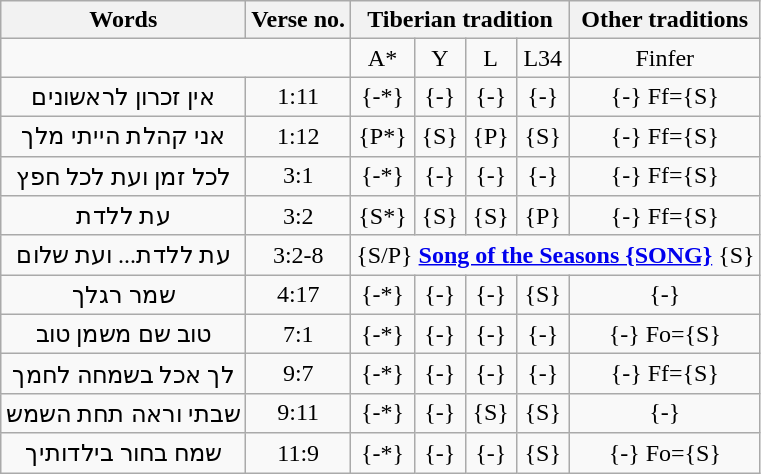<table class="wikitable">
<tr>
<th>Words</th>
<th>Verse no.</th>
<th colspan=4>Tiberian tradition</th>
<th colspan=4>Other traditions</th>
</tr>
<tr align=center>
<td colspan=2></td>
<td>A*</td>
<td>Y</td>
<td>L</td>
<td>L34</td>
<td>Finfer</td>
</tr>
<tr align=center>
<td>אין זכרון לראשונים</td>
<td>1:11</td>
<td>{-*}</td>
<td>{-}</td>
<td>{-}</td>
<td>{-}</td>
<td>{-} Ff={S}</td>
</tr>
<tr align=center>
<td>אני קהלת הייתי מלך</td>
<td>1:12</td>
<td>{P*}</td>
<td>{S}</td>
<td>{P}</td>
<td>{S}</td>
<td>{-} Ff={S}</td>
</tr>
<tr align=center>
<td>לכל זמן ועת לכל חפץ</td>
<td>3:1</td>
<td>{-*}</td>
<td>{-}</td>
<td>{-}</td>
<td>{-}</td>
<td>{-} Ff={S}</td>
</tr>
<tr align=center>
<td>עת ללדת</td>
<td>3:2</td>
<td>{S*}</td>
<td>{S}</td>
<td>{S}</td>
<td>{P}</td>
<td>{-} Ff={S}</td>
</tr>
<tr align=center>
<td>עת ללדת... ועת שלום</td>
<td>3:2-8</td>
<td colspan=6>{S/P} <strong><a href='#'>Song of the Seasons {SONG}</a></strong> {S}</td>
</tr>
<tr align=center>
<td>שמר רגלך</td>
<td>4:17</td>
<td>{-*}</td>
<td>{-}</td>
<td>{-}</td>
<td>{S}</td>
<td>{-}</td>
</tr>
<tr align=center>
<td>טוב שם משמן טוב</td>
<td>7:1</td>
<td>{-*}</td>
<td>{-}</td>
<td>{-}</td>
<td>{-}</td>
<td>{-} Fo={S}</td>
</tr>
<tr align=center>
<td>לך אכל בשמחה לחמך</td>
<td>9:7</td>
<td>{-*}</td>
<td>{-}</td>
<td>{-}</td>
<td>{-}</td>
<td>{-} Ff={S}</td>
</tr>
<tr align=center>
<td>שבתי וראה תחת השמש</td>
<td>9:11</td>
<td>{-*}</td>
<td>{-}</td>
<td>{S}</td>
<td>{S}</td>
<td>{-}</td>
</tr>
<tr align=center>
<td>שמח בחור בילדותיך</td>
<td>11:9</td>
<td>{-*}</td>
<td>{-}</td>
<td>{-}</td>
<td>{S}</td>
<td>{-} Fo={S}</td>
</tr>
</table>
